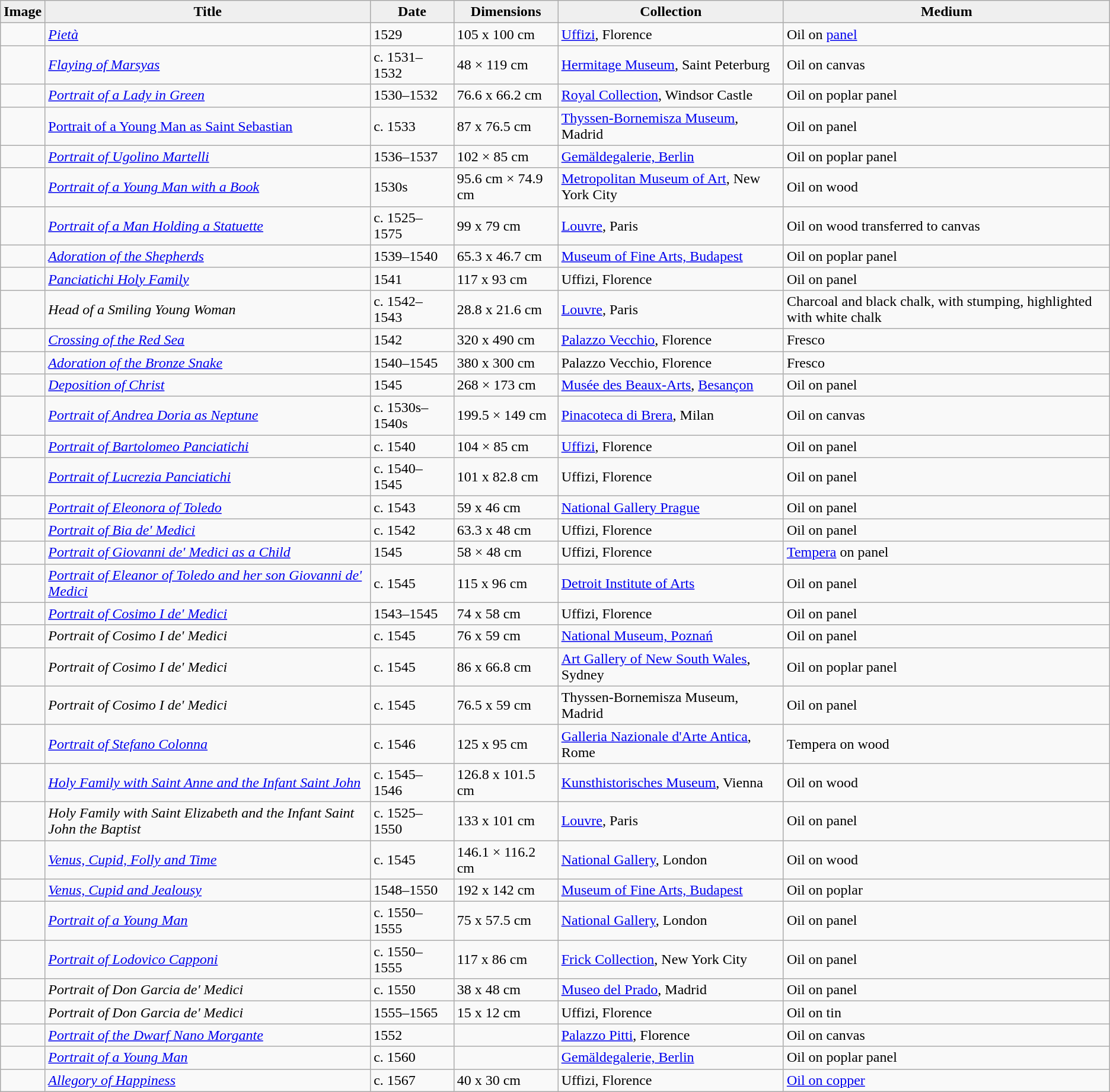<table class="sortable wikitable">
<tr>
<th style="background:#efefef;">Image</th>
<th style="background:#efefef;">Title</th>
<th style="background:#efefef;">Date</th>
<th style="background:#efefef;">Dimensions</th>
<th style="background:#efefef;">Collection</th>
<th style="background:#efefef;">Medium</th>
</tr>
<tr>
<td></td>
<td><a href='#'><em>Pietà</em></a></td>
<td>1529</td>
<td>105 x 100 cm</td>
<td><a href='#'>Uffizi</a>, Florence</td>
<td>Oil on <a href='#'>panel</a></td>
</tr>
<tr>
<td></td>
<td><a href='#'><em>Flaying of Marsyas</em></a></td>
<td>c. 1531–1532</td>
<td>48 × 119 cm</td>
<td><a href='#'>Hermitage Museum</a>, Saint Peterburg</td>
<td>Oil on canvas</td>
</tr>
<tr>
<td></td>
<td><em><a href='#'>Portrait of a Lady in Green</a></em></td>
<td>1530–1532</td>
<td>76.6 x 66.2 cm</td>
<td><a href='#'>Royal Collection</a>, Windsor Castle</td>
<td>Oil on poplar panel</td>
</tr>
<tr>
<td></td>
<td><a href='#'>Portrait of a Young Man as Saint Sebastian</a></td>
<td>c. 1533</td>
<td>87 x 76.5 cm</td>
<td><a href='#'>Thyssen-Bornemisza Museum</a>, Madrid</td>
<td>Oil on panel</td>
</tr>
<tr>
<td></td>
<td><em><a href='#'>Portrait of Ugolino Martelli</a></em></td>
<td>1536–1537</td>
<td>102 × 85 cm</td>
<td><a href='#'>Gemäldegalerie, Berlin</a></td>
<td>Oil on poplar panel</td>
</tr>
<tr>
<td></td>
<td><a href='#'><em>Portrait of a Young Man with a Book</em></a></td>
<td>1530s</td>
<td>95.6 cm × 74.9 cm</td>
<td><a href='#'>Metropolitan Museum of Art</a>, New York City</td>
<td>Oil on wood</td>
</tr>
<tr>
<td></td>
<td><em><a href='#'>Portrait of a Man Holding a Statuette</a></em></td>
<td>c. 1525–1575</td>
<td>99 x 79 cm</td>
<td><a href='#'>Louvre</a>, Paris</td>
<td>Oil on wood transferred to canvas</td>
</tr>
<tr>
<td></td>
<td><a href='#'><em>Adoration of the Shepherds</em></a></td>
<td>1539–1540</td>
<td>65.3 x 46.7 cm</td>
<td><a href='#'>Museum of Fine Arts, Budapest</a></td>
<td>Oil on poplar panel</td>
</tr>
<tr>
<td></td>
<td><em><a href='#'>Panciatichi Holy Family</a></em></td>
<td>1541</td>
<td>117 x 93 cm</td>
<td>Uffizi, Florence</td>
<td>Oil on panel</td>
</tr>
<tr>
<td></td>
<td><em>Head of a Smiling Young Woman</em></td>
<td>c. 1542–1543</td>
<td>28.8 x 21.6 cm</td>
<td><a href='#'>Louvre</a>, Paris</td>
<td>Charcoal and black chalk, with stumping, highlighted with white chalk</td>
</tr>
<tr>
<td></td>
<td><a href='#'><em>Crossing of the Red Sea</em></a></td>
<td>1542</td>
<td>320 x 490 cm</td>
<td><a href='#'>Palazzo Vecchio</a>, Florence</td>
<td>Fresco</td>
</tr>
<tr>
<td></td>
<td><em><a href='#'>Adoration of the Bronze Snake</a></em></td>
<td>1540–1545</td>
<td>380 x 300 cm</td>
<td>Palazzo Vecchio, Florence</td>
<td>Fresco</td>
</tr>
<tr>
<td></td>
<td><a href='#'><em>Deposition of Christ</em></a></td>
<td>1545</td>
<td>268 × 173 cm</td>
<td><a href='#'>Musée des Beaux-Arts</a>, <a href='#'>Besançon</a></td>
<td>Oil on panel</td>
</tr>
<tr>
<td></td>
<td><em><a href='#'>Portrait of Andrea Doria as Neptune</a></em></td>
<td>c. 1530s–1540s</td>
<td>199.5 × 149 cm</td>
<td><a href='#'>Pinacoteca di Brera</a>, Milan</td>
<td>Oil on canvas</td>
</tr>
<tr>
<td></td>
<td><em><a href='#'>Portrait of Bartolomeo Panciatichi</a></em></td>
<td>c. 1540</td>
<td>104 × 85 cm</td>
<td><a href='#'>Uffizi</a>, Florence</td>
<td>Oil on panel</td>
</tr>
<tr>
<td></td>
<td><em><a href='#'>Portrait of Lucrezia Panciatichi</a></em></td>
<td>c. 1540–1545</td>
<td>101 x 82.8 cm</td>
<td>Uffizi, Florence</td>
<td>Oil on panel</td>
</tr>
<tr>
<td></td>
<td><a href='#'><em>Portrait of Eleonora of Toledo</em></a></td>
<td>c. 1543</td>
<td>59 x 46 cm</td>
<td><a href='#'>National Gallery Prague</a></td>
<td>Oil on panel</td>
</tr>
<tr>
<td></td>
<td><em><a href='#'>Portrait of Bia de' Medici</a></em></td>
<td>c. 1542</td>
<td>63.3 x 48 cm</td>
<td>Uffizi, Florence</td>
<td>Oil on panel</td>
</tr>
<tr>
<td></td>
<td><em><a href='#'>Portrait of Giovanni de' Medici as a Child</a></em></td>
<td>1545</td>
<td>58 × 48 cm</td>
<td>Uffizi, Florence</td>
<td><a href='#'>Tempera</a> on panel</td>
</tr>
<tr>
<td></td>
<td><a href='#'><em>Portrait of Eleanor of Toledo and her son Giovanni de' Medici</em></a></td>
<td>c. 1545</td>
<td>115 x 96 cm</td>
<td><a href='#'>Detroit Institute of Arts</a></td>
<td>Oil on panel</td>
</tr>
<tr>
<td></td>
<td><em><a href='#'>Portrait of Cosimo I de' Medici</a></em></td>
<td>1543–1545</td>
<td>74 x 58 cm</td>
<td>Uffizi, Florence</td>
<td>Oil on panel</td>
</tr>
<tr>
<td></td>
<td><em>Portrait of Cosimo I de' Medici</em></td>
<td>c. 1545</td>
<td>76 x 59 cm</td>
<td><a href='#'>National Museum, Poznań</a></td>
<td>Oil on panel</td>
</tr>
<tr>
<td></td>
<td><em>Portrait of Cosimo I de' Medici</em></td>
<td>c. 1545</td>
<td>86 x 66.8 cm</td>
<td><a href='#'>Art Gallery of New South Wales</a>, Sydney</td>
<td>Oil on poplar panel</td>
</tr>
<tr>
<td></td>
<td><em>Portrait of Cosimo I de' Medici</em></td>
<td>c. 1545</td>
<td>76.5 x 59 cm</td>
<td>Thyssen-Bornemisza Museum, Madrid</td>
<td>Oil on panel</td>
</tr>
<tr>
<td></td>
<td><em><a href='#'>Portrait of Stefano Colonna</a></em></td>
<td>c. 1546</td>
<td>125 x 95 cm</td>
<td><a href='#'>Galleria Nazionale d'Arte Antica</a>, Rome</td>
<td>Tempera on wood</td>
</tr>
<tr>
<td></td>
<td><em><a href='#'>Holy Family with Saint Anne and the Infant Saint John</a></em></td>
<td>c. 1545–1546</td>
<td>126.8 x 101.5 cm</td>
<td><a href='#'>Kunsthistorisches Museum</a>, Vienna</td>
<td>Oil on wood</td>
</tr>
<tr>
<td></td>
<td><em>Holy Family with Saint Elizabeth and the Infant Saint John the Baptist</em></td>
<td>c. 1525–1550</td>
<td>133 x 101 cm</td>
<td><a href='#'>Louvre</a>, Paris</td>
<td>Oil on panel</td>
</tr>
<tr>
<td></td>
<td><em><a href='#'>Venus, Cupid, Folly and Time</a></em></td>
<td>c. 1545</td>
<td>146.1 × 116.2 cm</td>
<td><a href='#'>National Gallery</a>, London</td>
<td>Oil on wood</td>
</tr>
<tr>
<td></td>
<td><em><a href='#'>Venus, Cupid and Jealousy</a></em></td>
<td>1548–1550</td>
<td>192 x 142 cm</td>
<td><a href='#'>Museum of Fine Arts, Budapest</a></td>
<td>Oil on poplar</td>
</tr>
<tr>
<td></td>
<td><a href='#'><em>Portrait of a Young Man</em></a></td>
<td>c. 1550–1555</td>
<td>75 x 57.5 cm</td>
<td><a href='#'>National Gallery</a>, London</td>
<td>Oil on panel</td>
</tr>
<tr>
<td></td>
<td><em><a href='#'>Portrait of Lodovico Capponi</a></em></td>
<td>c. 1550–1555</td>
<td>117 x 86 cm</td>
<td><a href='#'>Frick Collection</a>, New York City</td>
<td>Oil on panel</td>
</tr>
<tr>
<td></td>
<td><em>Portrait of Don Garcia de' Medici</em></td>
<td>c. 1550</td>
<td>38 x 48 cm</td>
<td><a href='#'>Museo del Prado</a>, Madrid</td>
<td>Oil on panel</td>
</tr>
<tr>
<td></td>
<td><em>Portrait of Don Garcia de' Medici</em></td>
<td>1555–1565</td>
<td>15 x 12 cm</td>
<td>Uffizi, Florence</td>
<td>Oil on tin</td>
</tr>
<tr>
<td></td>
<td><em><a href='#'>Portrait of the Dwarf Nano Morgante</a></em></td>
<td>1552</td>
<td></td>
<td><a href='#'>Palazzo Pitti</a>, Florence</td>
<td>Oil on canvas</td>
</tr>
<tr>
<td></td>
<td><a href='#'><em>Portrait of a Young Man</em></a></td>
<td>c. 1560</td>
<td></td>
<td><a href='#'>Gemäldegalerie, Berlin</a></td>
<td>Oil on poplar panel</td>
</tr>
<tr>
<td></td>
<td><em><a href='#'>Allegory of Happiness</a></em></td>
<td>c. 1567</td>
<td>40 x 30 cm</td>
<td>Uffizi, Florence</td>
<td><a href='#'>Oil on copper</a></td>
</tr>
</table>
